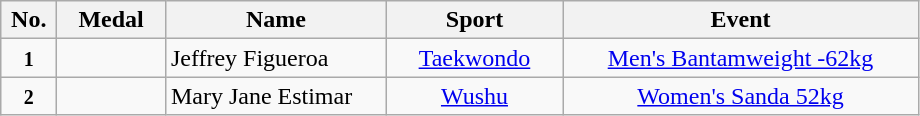<table class="wikitable" style="font-size:100%; text-align:center;">
<tr>
<th width="30">No.</th>
<th width="65">Medal</th>
<th width="140">Name</th>
<th width="110">Sport</th>
<th width="230">Event</th>
</tr>
<tr>
<td><small><strong>1</strong></small></td>
<td></td>
<td align=left>Jeffrey Figueroa</td>
<td> <a href='#'>Taekwondo</a></td>
<td><a href='#'>Men's Bantamweight -62kg</a></td>
</tr>
<tr>
<td><small><strong>2</strong></small></td>
<td></td>
<td align=left>Mary Jane Estimar</td>
<td> <a href='#'>Wushu</a></td>
<td><a href='#'>Women's Sanda 52kg</a></td>
</tr>
</table>
